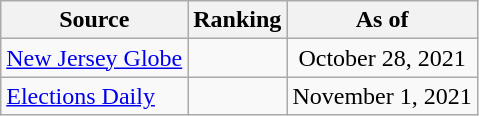<table class="wikitable" style="text-align:center">
<tr>
<th>Source</th>
<th>Ranking</th>
<th>As of</th>
</tr>
<tr>
<td align=left><a href='#'>New Jersey Globe</a></td>
<td></td>
<td>October 28, 2021</td>
</tr>
<tr>
<td align=left><a href='#'>Elections Daily</a></td>
<td></td>
<td>November 1, 2021</td>
</tr>
</table>
